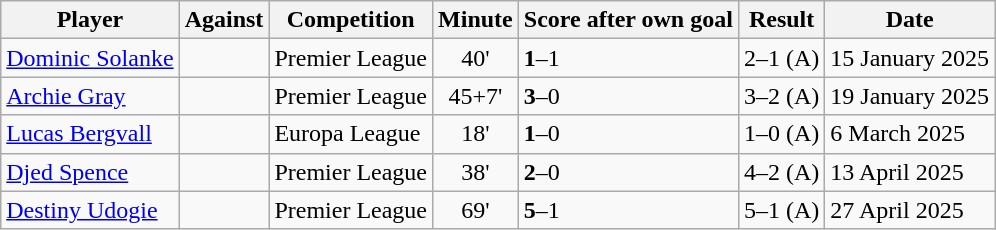<table class="wikitable sortable">
<tr>
<th>Player</th>
<th>Against</th>
<th>Competition</th>
<th>Minute</th>
<th style="text-align:center">Score after own goal</th>
<th style="text-align:center">Result</th>
<th>Date</th>
</tr>
<tr>
<td> <a href='#'>Dominic Solanke</a></td>
<td></td>
<td>Premier League</td>
<td style="text-align:center">40'</td>
<td><strong>1</strong>–1</td>
<td>2–1 (A)</td>
<td>15 January 2025</td>
</tr>
<tr>
<td> <a href='#'>Archie Gray</a></td>
<td></td>
<td>Premier League</td>
<td style="text-align:center">45+7'</td>
<td><strong>3</strong>–0</td>
<td>3–2 (A)</td>
<td>19 January 2025</td>
</tr>
<tr>
<td> <a href='#'>Lucas Bergvall</a></td>
<td></td>
<td>Europa League</td>
<td style="text-align:center">18'</td>
<td><strong>1</strong>–0</td>
<td>1–0 (A)</td>
<td>6 March 2025</td>
</tr>
<tr>
<td> <a href='#'>Djed Spence</a></td>
<td></td>
<td>Premier League</td>
<td style="text-align:center">38'</td>
<td><strong>2</strong>–0</td>
<td>4–2 (A)</td>
<td>13 April 2025</td>
</tr>
<tr>
<td> <a href='#'>Destiny Udogie</a></td>
<td></td>
<td>Premier League</td>
<td style="text-align:center">69'</td>
<td><strong>5</strong>–1</td>
<td>5–1 (A)</td>
<td>27 April 2025</td>
</tr>
</table>
